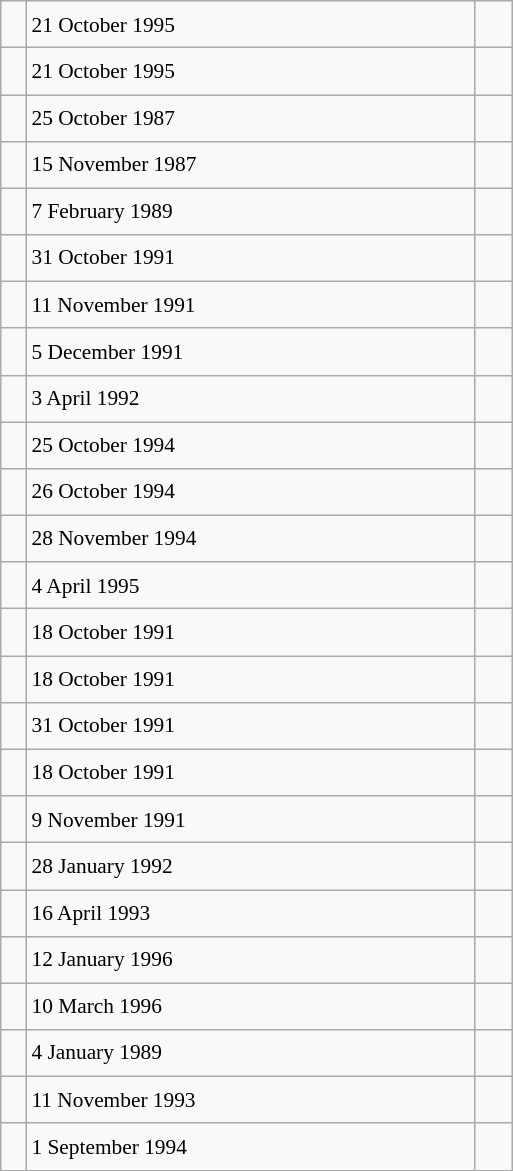<table class="wikitable" style="font-size: 89%; float: left; width: 24em; margin-right: 1em; line-height: 1.65em">
<tr>
<td></td>
<td>21 October 1995</td>
<td><small></small> </td>
</tr>
<tr>
<td></td>
<td>21 October 1995</td>
<td><small></small> </td>
</tr>
<tr>
<td></td>
<td>25 October 1987</td>
<td><small></small> </td>
</tr>
<tr>
<td></td>
<td>15 November 1987</td>
<td><small></small> </td>
</tr>
<tr>
<td></td>
<td>7 February 1989</td>
<td><small></small> </td>
</tr>
<tr>
<td></td>
<td>31 October 1991</td>
<td><small></small> </td>
</tr>
<tr>
<td></td>
<td>11 November 1991</td>
<td><small></small> </td>
</tr>
<tr>
<td></td>
<td>5 December 1991</td>
<td><small></small> </td>
</tr>
<tr>
<td></td>
<td>3 April 1992</td>
<td><small></small> </td>
</tr>
<tr>
<td></td>
<td>25 October 1994</td>
<td><small></small> </td>
</tr>
<tr>
<td></td>
<td>26 October 1994</td>
<td><small></small> </td>
</tr>
<tr>
<td></td>
<td>28 November 1994</td>
<td><small></small> </td>
</tr>
<tr>
<td></td>
<td>4 April 1995</td>
<td><small></small> </td>
</tr>
<tr>
<td></td>
<td>18 October 1991</td>
<td><small></small> </td>
</tr>
<tr>
<td></td>
<td>18 October 1991</td>
<td><small></small> </td>
</tr>
<tr>
<td></td>
<td>31 October 1991</td>
<td><small></small> </td>
</tr>
<tr>
<td></td>
<td>18 October 1991</td>
<td><small></small> </td>
</tr>
<tr>
<td></td>
<td>9 November 1991</td>
<td><small></small> </td>
</tr>
<tr>
<td></td>
<td>28 January 1992</td>
<td><small></small> </td>
</tr>
<tr>
<td></td>
<td>16 April 1993</td>
<td><small></small> </td>
</tr>
<tr>
<td></td>
<td>12 January 1996</td>
<td><small></small> </td>
</tr>
<tr>
<td></td>
<td>10 March 1996</td>
<td><small></small> </td>
</tr>
<tr>
<td></td>
<td>4 January 1989</td>
<td><small></small> </td>
</tr>
<tr>
<td></td>
<td>11 November 1993</td>
<td><small></small> </td>
</tr>
<tr>
<td></td>
<td>1 September 1994</td>
<td><small></small> </td>
</tr>
</table>
